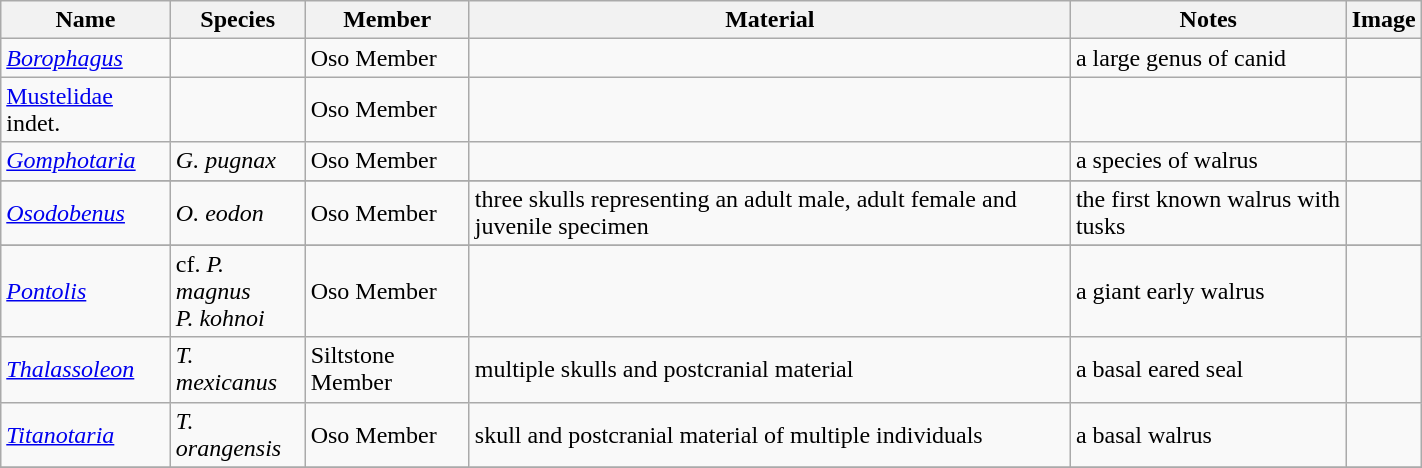<table class="wikitable" align="center" width="75%">
<tr>
<th>Name</th>
<th>Species</th>
<th>Member</th>
<th>Material</th>
<th>Notes</th>
<th>Image</th>
</tr>
<tr>
<td><em><a href='#'>Borophagus</a></em></td>
<td></td>
<td>Oso Member</td>
<td></td>
<td>a large genus of canid</td>
<td></td>
</tr>
<tr>
<td><a href='#'>Mustelidae</a> indet.</td>
<td></td>
<td>Oso Member</td>
<td></td>
<td></td>
<td></td>
</tr>
<tr>
<td><em><a href='#'>Gomphotaria</a></em></td>
<td><em>G. pugnax</em></td>
<td>Oso Member</td>
<td></td>
<td>a species of walrus</td>
<td></td>
</tr>
<tr>
</tr>
<tr>
<td><em><a href='#'>Osodobenus</a></em></td>
<td><em>O. eodon</em></td>
<td>Oso Member</td>
<td>three skulls representing an adult male, adult female and juvenile specimen</td>
<td>the first known walrus with tusks</td>
<td></td>
</tr>
<tr>
</tr>
<tr>
<td><em><a href='#'>Pontolis</a></em></td>
<td>cf. <em>P. magnus</em><br><em>P. kohnoi</em></td>
<td>Oso Member</td>
<td></td>
<td>a giant early walrus</td>
<td></td>
</tr>
<tr>
<td><em><a href='#'>Thalassoleon</a></em></td>
<td><em>T. mexicanus</em></td>
<td>Siltstone Member</td>
<td>multiple skulls and postcranial material</td>
<td>a basal eared seal</td>
<td></td>
</tr>
<tr>
<td><em><a href='#'>Titanotaria</a></em></td>
<td><em>T. orangensis</em> </td>
<td>Oso Member</td>
<td>skull and postcranial material of multiple individuals</td>
<td>a basal walrus</td>
<td></td>
</tr>
<tr>
</tr>
</table>
